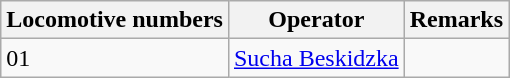<table class="wikitable">
<tr>
<th>Locomotive numbers</th>
<th>Operator</th>
<th>Remarks</th>
</tr>
<tr>
<td>01</td>
<td><a href='#'>Sucha Beskidzka</a></td>
<td></td>
</tr>
</table>
